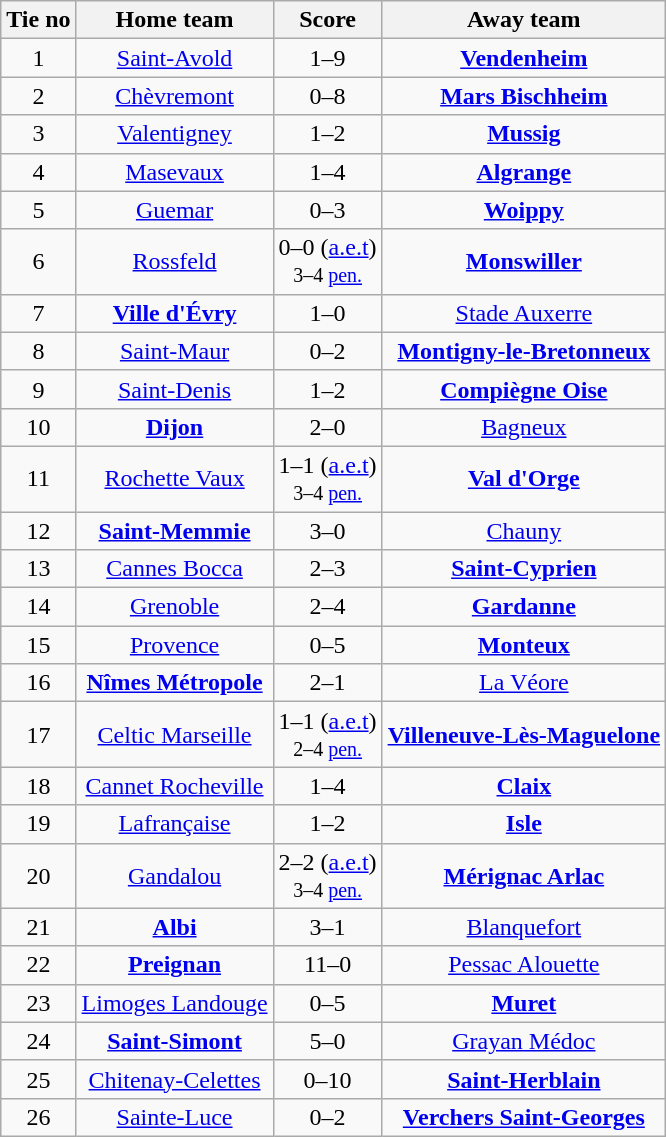<table class="wikitable" style="text-align:center">
<tr>
<th>Tie no</th>
<th>Home team</th>
<th>Score</th>
<th>Away team</th>
</tr>
<tr>
<td>1</td>
<td><a href='#'>Saint-Avold</a></td>
<td>1–9</td>
<td><strong><a href='#'>Vendenheim</a></strong></td>
</tr>
<tr>
<td>2</td>
<td><a href='#'>Chèvremont</a></td>
<td>0–8</td>
<td><strong><a href='#'>Mars Bischheim</a></strong></td>
</tr>
<tr>
<td>3</td>
<td><a href='#'>Valentigney</a></td>
<td>1–2</td>
<td><strong><a href='#'>Mussig</a></strong></td>
</tr>
<tr>
<td>4</td>
<td><a href='#'>Masevaux</a></td>
<td>1–4</td>
<td><strong><a href='#'>Algrange</a></strong></td>
</tr>
<tr>
<td>5</td>
<td><a href='#'>Guemar</a></td>
<td>0–3</td>
<td><strong><a href='#'>Woippy</a></strong></td>
</tr>
<tr>
<td>6</td>
<td><a href='#'>Rossfeld</a></td>
<td>0–0 (<a href='#'>a.e.t</a>) <br> <small>3–4 <a href='#'>pen.</a></small></td>
<td><strong><a href='#'>Monswiller</a></strong></td>
</tr>
<tr>
<td>7</td>
<td><strong><a href='#'>Ville d'Évry</a></strong></td>
<td>1–0</td>
<td><a href='#'>Stade Auxerre</a></td>
</tr>
<tr>
<td>8</td>
<td><a href='#'>Saint-Maur</a></td>
<td>0–2</td>
<td><strong><a href='#'>Montigny-le-Bretonneux</a></strong></td>
</tr>
<tr>
<td>9</td>
<td><a href='#'>Saint-Denis</a></td>
<td>1–2</td>
<td><strong><a href='#'>Compiègne Oise</a></strong></td>
</tr>
<tr>
<td>10</td>
<td><strong><a href='#'>Dijon</a></strong></td>
<td>2–0</td>
<td><a href='#'>Bagneux</a></td>
</tr>
<tr>
<td>11</td>
<td><a href='#'>Rochette Vaux</a></td>
<td>1–1 (<a href='#'>a.e.t</a>) <br> <small>3–4 <a href='#'>pen.</a></small></td>
<td><strong><a href='#'>Val d'Orge</a></strong></td>
</tr>
<tr>
<td>12</td>
<td><strong><a href='#'>Saint-Memmie</a></strong></td>
<td>3–0</td>
<td><a href='#'>Chauny</a></td>
</tr>
<tr>
<td>13</td>
<td><a href='#'>Cannes Bocca</a></td>
<td>2–3</td>
<td><strong><a href='#'>Saint-Cyprien</a></strong></td>
</tr>
<tr>
<td>14</td>
<td><a href='#'>Grenoble</a></td>
<td>2–4</td>
<td><strong><a href='#'>Gardanne</a></strong></td>
</tr>
<tr>
<td>15</td>
<td><a href='#'>Provence</a></td>
<td>0–5</td>
<td><strong><a href='#'>Monteux</a></strong></td>
</tr>
<tr>
<td>16</td>
<td><strong><a href='#'>Nîmes Métropole</a></strong></td>
<td>2–1</td>
<td><a href='#'>La Véore</a></td>
</tr>
<tr>
<td>17</td>
<td><a href='#'>Celtic Marseille</a></td>
<td>1–1 (<a href='#'>a.e.t</a>) <br> <small>2–4 <a href='#'>pen.</a></small></td>
<td><strong><a href='#'>Villeneuve-Lès-Maguelone</a></strong></td>
</tr>
<tr>
<td>18</td>
<td><a href='#'>Cannet Rocheville</a></td>
<td>1–4</td>
<td><strong><a href='#'>Claix</a></strong></td>
</tr>
<tr>
<td>19</td>
<td><a href='#'>Lafrançaise</a></td>
<td>1–2</td>
<td><strong><a href='#'>Isle</a></strong></td>
</tr>
<tr>
<td>20</td>
<td><a href='#'>Gandalou</a></td>
<td>2–2 (<a href='#'>a.e.t</a>) <br> <small>3–4 <a href='#'>pen.</a></small></td>
<td><strong><a href='#'>Mérignac Arlac</a></strong></td>
</tr>
<tr>
<td>21</td>
<td><strong><a href='#'>Albi</a></strong></td>
<td>3–1</td>
<td><a href='#'>Blanquefort</a></td>
</tr>
<tr>
<td>22</td>
<td><strong><a href='#'>Preignan</a></strong></td>
<td>11–0</td>
<td><a href='#'>Pessac Alouette</a></td>
</tr>
<tr>
<td>23</td>
<td><a href='#'>Limoges Landouge</a></td>
<td>0–5</td>
<td><strong><a href='#'>Muret</a></strong></td>
</tr>
<tr>
<td>24</td>
<td><strong><a href='#'>Saint-Simont</a></strong></td>
<td>5–0</td>
<td><a href='#'>Grayan Médoc</a></td>
</tr>
<tr>
<td>25</td>
<td><a href='#'>Chitenay-Celettes</a></td>
<td>0–10</td>
<td><strong><a href='#'>Saint-Herblain</a></strong></td>
</tr>
<tr>
<td>26</td>
<td><a href='#'>Sainte-Luce</a></td>
<td>0–2</td>
<td><strong><a href='#'>Verchers Saint-Georges</a></strong></td>
</tr>
</table>
